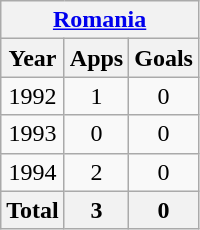<table class="wikitable" style="text-align:center">
<tr>
<th colspan=3><a href='#'>Romania</a></th>
</tr>
<tr>
<th>Year</th>
<th>Apps</th>
<th>Goals</th>
</tr>
<tr>
<td>1992</td>
<td>1</td>
<td>0</td>
</tr>
<tr>
<td>1993</td>
<td>0</td>
<td>0</td>
</tr>
<tr>
<td>1994</td>
<td>2</td>
<td>0</td>
</tr>
<tr>
<th>Total</th>
<th>3</th>
<th>0</th>
</tr>
</table>
